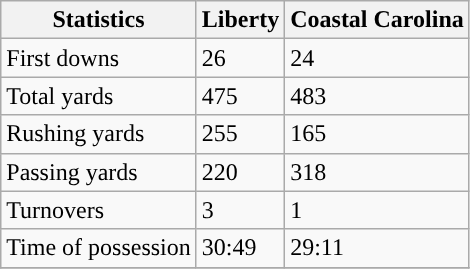<table class="wikitable">
<tr>
<th>Statistics</th>
<th>Liberty</th>
<th>Coastal Carolina</th>
</tr>
<tr>
<td>First downs</td>
<td>26</td>
<td>24</td>
</tr>
<tr>
<td>Total yards</td>
<td>475</td>
<td>483</td>
</tr>
<tr>
<td>Rushing yards</td>
<td>255</td>
<td>165</td>
</tr>
<tr>
<td>Passing yards</td>
<td>220</td>
<td>318</td>
</tr>
<tr>
<td>Turnovers</td>
<td>3</td>
<td>1</td>
</tr>
<tr>
<td>Time of possession</td>
<td>30:49</td>
<td>29:11</td>
</tr>
<tr>
</tr>
</table>
